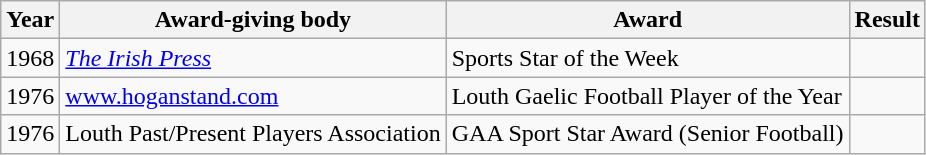<table class="wikitable">
<tr>
<th>Year</th>
<th>Award-giving body</th>
<th>Award</th>
<th>Result</th>
</tr>
<tr>
<td>1968</td>
<td><em><a href='#'>The Irish Press</a></em></td>
<td>Sports Star of the Week</td>
<td></td>
</tr>
<tr>
<td>1976</td>
<td><a href='#'>www.hoganstand.com</a></td>
<td>Louth Gaelic Football Player of the Year</td>
<td></td>
</tr>
<tr>
<td>1976</td>
<td>Louth Past/Present Players Association</td>
<td>GAA Sport Star Award (Senior Football)</td>
<td></td>
</tr>
</table>
